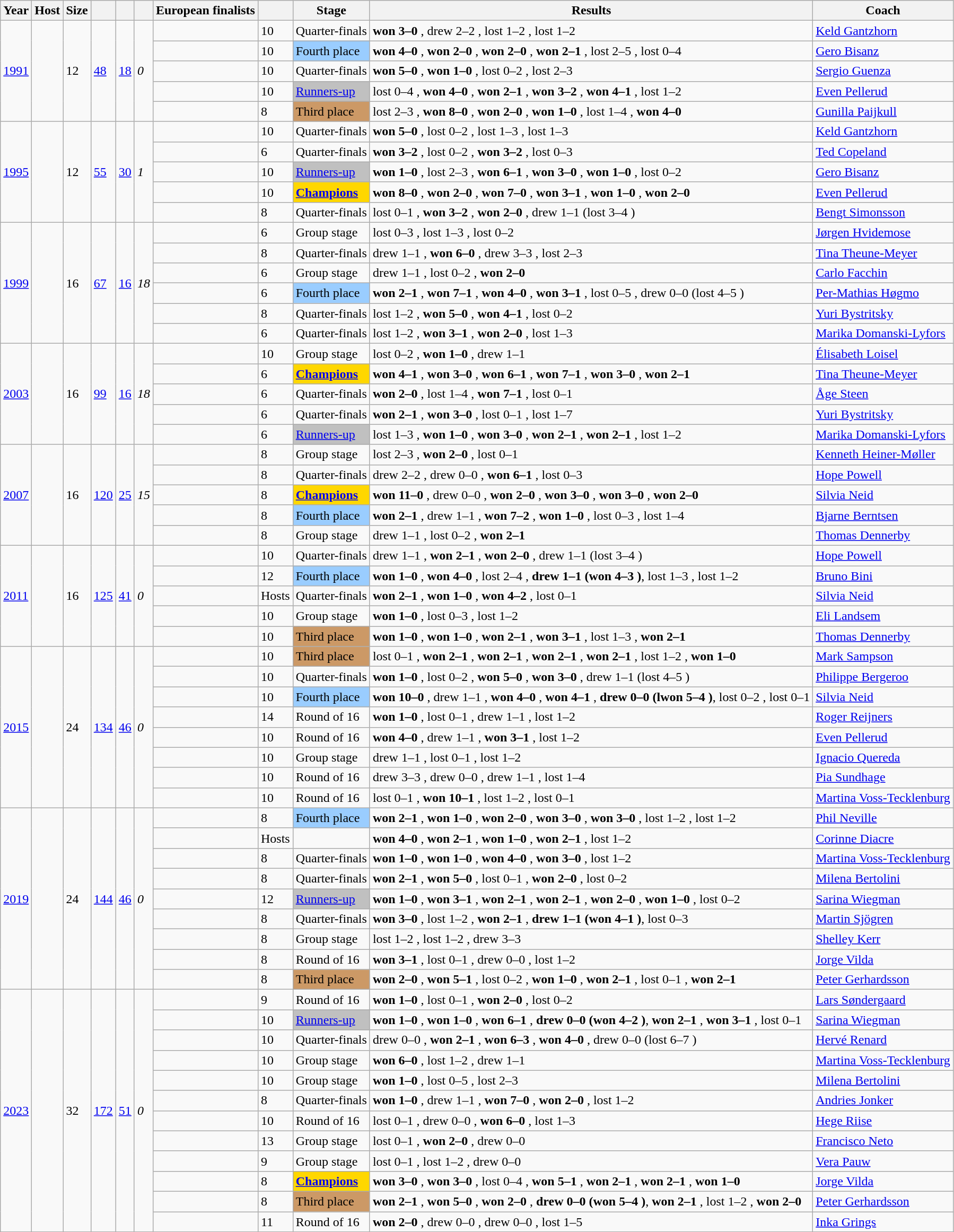<table class="wikitable sortable"px solid black" cellpadding="2">
<tr>
<th>Year</th>
<th>Host</th>
<th>Size</th>
<th></th>
<th></th>
<th></th>
<th>European finalists</th>
<th></th>
<th>Stage</th>
<th>Results</th>
<th>Coach</th>
</tr>
<tr>
<td rowspan=5><a href='#'>1991</a></td>
<td rowspan=5><strong></strong></td>
<td rowspan=5>12</td>
<td rowspan=5><a href='#'>48</a></td>
<td rowspan=5><a href='#'>18</a></td>
<td rowspan=5><em>0</em></td>
<td></td>
<td>10</td>
<td>Quarter-finals</td>
<td><strong>won 3–0 </strong>, drew 2–2 , lost 1–2 , lost 1–2  </td>
<td> <a href='#'>Keld Gantzhorn</a></td>
</tr>
<tr>
<td></td>
<td>10</td>
<td bgcolor=#9acdff>Fourth place</td>
<td><strong>won 4–0 </strong>, <strong>won 2–0 </strong>, <strong>won 2–0 </strong>, <strong>won 2–1  </strong>, lost 2–5 , lost 0–4 </td>
<td> <a href='#'>Gero Bisanz</a></td>
</tr>
<tr>
<td></td>
<td>10</td>
<td>Quarter-finals</td>
<td><strong>won 5–0 </strong>, <strong>won 1–0 </strong>, lost 0–2 , lost 2–3  </td>
<td> <a href='#'>Sergio Guenza</a></td>
</tr>
<tr>
<td></td>
<td>10</td>
<td bgcolor=silver><a href='#'>Runners-up</a></td>
<td>lost 0–4 , <strong>won 4–0 </strong>, <strong>won 2–1 </strong>, <strong>won 3–2  </strong>, <strong>won 4–1 </strong>, lost 1–2 </td>
<td> <a href='#'>Even Pellerud</a></td>
</tr>
<tr>
<td></td>
<td>8</td>
<td bgcolor=#cc9966>Third place</td>
<td>lost 2–3 , <strong>won 8–0 </strong>, <strong>won 2–0 </strong>, <strong>won 1–0 </strong>, lost 1–4 , <strong>won 4–0 </strong></td>
<td> <a href='#'>Gunilla Paijkull</a></td>
</tr>
<tr>
<td rowspan=5><a href='#'>1995</a></td>
<td rowspan=5><strong></strong></td>
<td rowspan=5>12</td>
<td rowspan=5><a href='#'>55</a></td>
<td rowspan=5><a href='#'>30</a></td>
<td rowspan=5><em>1</em></td>
<td></td>
<td>10</td>
<td>Quarter-finals</td>
<td><strong>won 5–0 </strong>, lost 0–2 , lost 1–3 , lost 1–3 </td>
<td> <a href='#'>Keld Gantzhorn</a></td>
</tr>
<tr>
<td></td>
<td>6</td>
<td>Quarter-finals</td>
<td><strong>won 3–2 </strong>, lost 0–2 , <strong>won 3–2 </strong>, lost 0–3 </td>
<td> <a href='#'>Ted Copeland</a></td>
</tr>
<tr>
<td></td>
<td>10</td>
<td bgcolor=silver><a href='#'>Runners-up</a></td>
<td><strong>won 1–0 </strong>, lost 2–3 , <strong>won 6–1 </strong>, <strong>won 3–0 </strong>, <strong>won 1–0 </strong>, lost 0–2 </td>
<td> <a href='#'>Gero Bisanz</a></td>
</tr>
<tr>
<td></td>
<td>10</td>
<td bgcolor=gold><strong><a href='#'>Champions</a></strong></td>
<td><strong>won 8–0 </strong>, <strong>won 2–0 </strong>, <strong>won 7–0 </strong>, <strong>won 3–1 </strong>, <strong>won 1–0 </strong>, <strong>won 2–0 </strong></td>
<td> <a href='#'>Even Pellerud</a></td>
</tr>
<tr>
<td></td>
<td>8</td>
<td>Quarter-finals</td>
<td>lost 0–1 , <strong>won 3–2 </strong>, <strong>won 2–0 </strong>, drew 1–1  (lost 3–4 )</td>
<td> <a href='#'>Bengt Simonsson</a></td>
</tr>
<tr>
<td rowspan=6><a href='#'>1999</a></td>
<td rowspan=6><strong></strong></td>
<td rowspan=6>16</td>
<td rowspan=6><a href='#'>67</a></td>
<td rowspan=6><a href='#'>16</a></td>
<td rowspan=6><em>18</em></td>
<td></td>
<td>6</td>
<td>Group stage</td>
<td>lost 0–3 , lost 1–3 , lost 0–2 </td>
<td> <a href='#'>Jørgen Hvidemose</a></td>
</tr>
<tr>
<td></td>
<td>8</td>
<td>Quarter-finals</td>
<td>drew 1–1 , <strong>won 6–0 </strong>, drew 3–3 , lost 2–3 </td>
<td> <a href='#'>Tina Theune-Meyer</a></td>
</tr>
<tr>
<td></td>
<td>6</td>
<td>Group stage</td>
<td>drew 1–1 , lost 0–2 , <strong>won 2–0 </strong></td>
<td> <a href='#'>Carlo Facchin</a></td>
</tr>
<tr>
<td></td>
<td>6</td>
<td bgcolor=#9acdff>Fourth place</td>
<td><strong>won 2–1 </strong>, <strong>won 7–1 </strong>, <strong>won 4–0 </strong>, <strong>won 3–1 </strong>, lost 0–5 , drew 0–0  (lost 4–5 )</td>
<td> <a href='#'>Per-Mathias Høgmo</a></td>
</tr>
<tr>
<td></td>
<td>8</td>
<td>Quarter-finals</td>
<td>lost 1–2 , <strong>won 5–0 </strong>, <strong>won 4–1 </strong>, lost 0–2 </td>
<td> <a href='#'>Yuri Bystritsky</a></td>
</tr>
<tr>
<td></td>
<td>6</td>
<td>Quarter-finals</td>
<td>lost 1–2 , <strong>won 3–1 </strong>, <strong>won 2–0 </strong>, lost 1–3 </td>
<td> <a href='#'>Marika Domanski-Lyfors</a></td>
</tr>
<tr>
<td rowspan=5><a href='#'>2003</a></td>
<td rowspan=5><strong></strong></td>
<td rowspan=5>16</td>
<td rowspan=5><a href='#'>99</a></td>
<td rowspan=5><a href='#'>16</a></td>
<td rowspan=5><em>18</em></td>
<td></td>
<td>10</td>
<td>Group stage</td>
<td>lost 0–2 , <strong>won 1–0 </strong>, drew 1–1 </td>
<td> <a href='#'>Élisabeth Loisel</a></td>
</tr>
<tr>
<td></td>
<td>6</td>
<td bgcolor=gold><strong><a href='#'>Champions</a></strong></td>
<td><strong>won 4–1 </strong>, <strong>won 3–0 </strong>, <strong>won 6–1 </strong>, <strong>won 7–1 </strong>, <strong>won 3–0 </strong>, <strong>won 2–1  </strong></td>
<td> <a href='#'>Tina Theune-Meyer</a></td>
</tr>
<tr>
<td></td>
<td>6</td>
<td>Quarter-finals</td>
<td><strong>won 2–0 </strong>, lost 1–4 , <strong>won 7–1 </strong>, lost 0–1 </td>
<td> <a href='#'>Åge Steen</a></td>
</tr>
<tr>
<td></td>
<td>6</td>
<td>Quarter-finals</td>
<td><strong>won 2–1 </strong>, <strong>won 3–0 </strong>, lost 0–1 , lost 1–7 </td>
<td> <a href='#'>Yuri Bystritsky</a></td>
</tr>
<tr>
<td></td>
<td>6</td>
<td bgcolor=silver><a href='#'>Runners-up</a></td>
<td>lost 1–3 , <strong>won 1–0 </strong>, <strong>won 3–0 </strong>, <strong>won 2–1 </strong>, <strong>won 2–1 </strong>, lost 1–2  </td>
<td> <a href='#'>Marika Domanski-Lyfors</a></td>
</tr>
<tr>
<td rowspan=5><a href='#'>2007</a></td>
<td rowspan=5><strong></strong></td>
<td rowspan=5>16</td>
<td rowspan=5><a href='#'>120</a></td>
<td rowspan=5><a href='#'>25</a></td>
<td rowspan=5><em>15</em></td>
<td></td>
<td>8</td>
<td>Group stage</td>
<td>lost 2–3 , <strong>won 2–0 </strong>, lost 0–1 </td>
<td> <a href='#'>Kenneth Heiner-Møller</a></td>
</tr>
<tr>
<td></td>
<td>8</td>
<td>Quarter-finals</td>
<td>drew 2–2 , drew 0–0 , <strong>won 6–1 </strong>, lost 0–3 </td>
<td> <a href='#'>Hope Powell</a></td>
</tr>
<tr>
<td></td>
<td>8</td>
<td bgcolor=gold><strong><a href='#'>Champions</a></strong></td>
<td><strong>won 11–0 </strong>, drew 0–0 , <strong>won 2–0 </strong>, <strong>won 3–0 </strong>, <strong>won 3–0 </strong>, <strong>won 2–0 </strong></td>
<td> <a href='#'>Silvia Neid</a></td>
</tr>
<tr>
<td></td>
<td>8</td>
<td bgcolor=#9acdff>Fourth place</td>
<td><strong>won 2–1 </strong>, drew 1–1 , <strong>won 7–2 </strong>, <strong>won 1–0 </strong>, lost 0–3 , lost 1–4 </td>
<td> <a href='#'>Bjarne Berntsen</a></td>
</tr>
<tr>
<td></td>
<td>8</td>
<td>Group stage</td>
<td>drew 1–1 , lost 0–2 , <strong>won 2–1 </strong></td>
<td> <a href='#'>Thomas Dennerby</a></td>
</tr>
<tr>
<td rowspan=5><a href='#'>2011</a></td>
<td rowspan=5><strong></strong></td>
<td rowspan=5>16</td>
<td rowspan=5><a href='#'>125</a></td>
<td rowspan=5><a href='#'>41</a></td>
<td rowspan=5><em>0</em></td>
<td></td>
<td>10</td>
<td>Quarter-finals</td>
<td>drew 1–1 , <strong>won 2–1 </strong>, <strong>won 2–0 </strong>, drew 1–1  (lost 3–4 )</td>
<td> <a href='#'>Hope Powell</a></td>
</tr>
<tr>
<td></td>
<td>12</td>
<td bgcolor=#9acdff>Fourth place</td>
<td><strong>won 1–0 </strong>, <strong>won 4–0 </strong>, lost 2–4 , <strong>drew 1–1  (won 4–3 )</strong>, lost 1–3 , lost 1–2 </td>
<td> <a href='#'>Bruno Bini</a></td>
</tr>
<tr>
<td></td>
<td>Hosts</td>
<td>Quarter-finals</td>
<td><strong>won 2–1 </strong>, <strong>won 1–0 </strong>, <strong>won 4–2 </strong>, lost 0–1  </td>
<td> <a href='#'>Silvia Neid</a></td>
</tr>
<tr>
<td></td>
<td>10</td>
<td>Group stage</td>
<td><strong>won 1–0 </strong>, lost 0–3 , lost 1–2 </td>
<td> <a href='#'>Eli Landsem</a></td>
</tr>
<tr>
<td></td>
<td>10</td>
<td bgcolor=#cc9966>Third place</td>
<td><strong>won 1–0 </strong>, <strong>won 1–0 </strong>, <strong>won 2–1 </strong>, <strong>won 3–1 </strong>, lost 1–3 , <strong>won 2–1 </strong></td>
<td> <a href='#'>Thomas Dennerby</a></td>
</tr>
<tr>
<td rowspan=8><a href='#'>2015</a></td>
<td rowspan=8><strong></strong></td>
<td rowspan=8>24</td>
<td rowspan=8><a href='#'>134</a></td>
<td rowspan=8><a href='#'>46</a></td>
<td rowspan=8><em>0</em></td>
<td></td>
<td>10</td>
<td bgcolor=#cc9966>Third place</td>
<td>lost 0–1 , <strong>won 2–1 </strong>, <strong>won 2–1 </strong>, <strong>won 2–1 </strong>, <strong>won 2–1 </strong>, lost 1–2 , <strong>won 1–0  </strong></td>
<td> <a href='#'>Mark Sampson</a></td>
</tr>
<tr>
<td></td>
<td>10</td>
<td>Quarter-finals</td>
<td><strong>won 1–0 </strong>, lost 0–2 , <strong>won 5–0 </strong>, <strong>won 3–0 </strong>, drew 1–1  (lost 4–5 )</td>
<td> <a href='#'>Philippe Bergeroo</a></td>
</tr>
<tr>
<td></td>
<td>10</td>
<td bgcolor=#9acdff>Fourth place</td>
<td><strong>won 10–0 </strong>, drew 1–1 , <strong>won 4–0 </strong>, <strong>won 4–1 </strong>, <strong>drew 0–0  (lwon 5–4 )</strong>, lost 0–2 , lost 0–1  </td>
<td> <a href='#'>Silvia Neid</a></td>
</tr>
<tr>
<td></td>
<td>14</td>
<td>Round of 16</td>
<td><strong>won 1–0 </strong>, lost 0–1 , drew 1–1 , lost 1–2 </td>
<td> <a href='#'>Roger Reijners</a></td>
</tr>
<tr>
<td></td>
<td>10</td>
<td>Round of 16</td>
<td><strong>won 4–0 </strong>, drew 1–1 , <strong>won 3–1 </strong>, lost 1–2 </td>
<td> <a href='#'>Even Pellerud</a></td>
</tr>
<tr>
<td></td>
<td>10</td>
<td>Group stage</td>
<td>drew 1–1 , lost 0–1 , lost 1–2 </td>
<td> <a href='#'>Ignacio Quereda</a></td>
</tr>
<tr>
<td></td>
<td>10</td>
<td>Round of 16</td>
<td>drew 3–3 , drew 0–0 , drew 1–1 , lost 1–4 </td>
<td> <a href='#'>Pia Sundhage</a></td>
</tr>
<tr>
<td></td>
<td>10</td>
<td>Round of 16</td>
<td>lost 0–1 , <strong>won 10–1 </strong>, lost 1–2 , lost 0–1 </td>
<td> <a href='#'>Martina Voss-Tecklenburg</a></td>
</tr>
<tr>
<td rowspan=9><a href='#'>2019</a></td>
<td rowspan=9><strong></strong></td>
<td rowspan=9>24</td>
<td rowspan=9><a href='#'>144</a></td>
<td rowspan=9><a href='#'>46</a></td>
<td rowspan=9><em>0</em></td>
<td></td>
<td>8</td>
<td bgcolor=#9acdff>Fourth place</td>
<td><strong>won 2–1 </strong>, <strong>won 1–0 </strong>, <strong>won 2–0 </strong>, <strong>won 3–0 </strong>, <strong>won 3–0 </strong>, lost 1–2 , lost 1–2 </td>
<td> <a href='#'>Phil Neville</a></td>
</tr>
<tr>
<td></td>
<td>Hosts</td>
<td></td>
<td><strong>won 4–0 </strong>, <strong>won 2–1 </strong>, <strong>won 1–0 </strong>, <strong>won 2–1  </strong>, lost 1–2 </td>
<td> <a href='#'>Corinne Diacre</a></td>
</tr>
<tr>
<td></td>
<td>8</td>
<td>Quarter-finals</td>
<td><strong>won 1–0 </strong>, <strong>won 1–0 </strong>, <strong>won 4–0 </strong>, <strong>won 3–0 </strong>, lost 1–2 </td>
<td> <a href='#'>Martina Voss-Tecklenburg</a></td>
</tr>
<tr>
<td></td>
<td>8</td>
<td>Quarter-finals</td>
<td><strong>won 2–1 </strong>, <strong>won 5–0 </strong>, lost 0–1 , <strong>won 2–0 </strong>, lost 0–2 </td>
<td> <a href='#'>Milena Bertolini</a></td>
</tr>
<tr>
<td></td>
<td>12</td>
<td bgcolor=silver><a href='#'>Runners-up</a></td>
<td><strong>won 1–0 </strong>, <strong>won 3–1 </strong>, <strong>won 2–1 </strong>, <strong>won 2–1 </strong>, <strong>won 2–0 </strong>, <strong>won 1–0  </strong>, lost 0–2 </td>
<td> <a href='#'>Sarina Wiegman</a></td>
</tr>
<tr>
<td></td>
<td>8</td>
<td>Quarter-finals</td>
<td><strong>won 3–0 </strong>, lost 1–2 , <strong>won 2–1 </strong>, <strong>drew 1–1  (won 4–1 )</strong>, lost 0–3 </td>
<td> <a href='#'>Martin Sjögren</a></td>
</tr>
<tr>
<td></td>
<td>8</td>
<td>Group stage</td>
<td>lost 1–2 , lost 1–2 , drew 3–3 </td>
<td> <a href='#'>Shelley Kerr</a></td>
</tr>
<tr>
<td></td>
<td>8</td>
<td>Round of 16</td>
<td><strong>won 3–1 </strong>, lost 0–1 , drew 0–0 , lost 1–2 </td>
<td> <a href='#'>Jorge Vilda</a></td>
</tr>
<tr>
<td></td>
<td>8</td>
<td bgcolor=#cc9966>Third place</td>
<td><strong>won 2–0 </strong>, <strong>won 5–1 </strong>, lost 0–2 , <strong>won 1–0 </strong>, <strong>won 2–1 </strong>, lost 0–1  , <strong>won 2–1 </strong></td>
<td> <a href='#'>Peter Gerhardsson</a></td>
</tr>
<tr>
<td rowspan=12><a href='#'>2023</a></td>
<td rowspan=12><strong><br></strong></td>
<td rowspan=12>32</td>
<td rowspan=12><a href='#'>172</a></td>
<td rowspan=12><a href='#'>51</a></td>
<td rowspan=12><em>0</em></td>
<td></td>
<td>9</td>
<td>Round of 16</td>
<td><strong>won 1–0 </strong>, lost 0–1 , <strong>won 2–0 </strong>, lost 0–2 </td>
<td> <a href='#'>Lars Søndergaard</a></td>
</tr>
<tr>
<td></td>
<td>10</td>
<td bgcolor=silver><a href='#'>Runners-up</a></td>
<td><strong>won 1–0 </strong>, <strong>won 1–0 </strong>, <strong>won 6–1 </strong>, <strong>drew 0–0  (won 4–2 )</strong>, <strong>won 2–1 </strong>, <strong>won 3–1 </strong>, lost 0–1 </td>
<td> <a href='#'>Sarina Wiegman</a></td>
</tr>
<tr>
<td></td>
<td>10</td>
<td>Quarter-finals</td>
<td>drew 0–0 , <strong>won 2–1 </strong>, <strong>won 6–3 </strong>, <strong>won 4–0 </strong>, drew 0–0  (lost 6–7 )</td>
<td> <a href='#'>Hervé Renard</a></td>
</tr>
<tr>
<td></td>
<td>10</td>
<td>Group stage</td>
<td><strong>won 6–0 </strong>, lost 1–2 , drew 1–1 </td>
<td> <a href='#'>Martina Voss-Tecklenburg</a></td>
</tr>
<tr>
<td></td>
<td>10</td>
<td>Group stage</td>
<td><strong>won 1–0 </strong>, lost 0–5 , lost 2–3 </td>
<td> <a href='#'>Milena Bertolini</a></td>
</tr>
<tr>
<td></td>
<td>8</td>
<td>Quarter-finals</td>
<td><strong>won 1–0 </strong>, drew 1–1 , <strong>won 7–0 </strong>, <strong>won 2–0 </strong>, lost 1–2  </td>
<td> <a href='#'>Andries Jonker</a></td>
</tr>
<tr>
<td></td>
<td>10</td>
<td>Round of 16</td>
<td>lost 0–1 , drew 0–0 , <strong>won 6–0 </strong>, lost 1–3 </td>
<td> <a href='#'>Hege Riise</a></td>
</tr>
<tr>
<td></td>
<td>13</td>
<td>Group stage</td>
<td>lost 0–1 , <strong>won 2–0 </strong>, drew 0–0 </td>
<td> <a href='#'>Francisco Neto</a></td>
</tr>
<tr>
<td></td>
<td>9</td>
<td>Group stage</td>
<td>lost 0–1 , lost 1–2 , drew 0–0 </td>
<td> <a href='#'>Vera Pauw</a></td>
</tr>
<tr>
<td></td>
<td>8</td>
<td bgcolor=gold><strong><a href='#'>Champions</a></strong></td>
<td><strong>won 3–0 </strong>, <strong>won 3–0 </strong>, lost 0–4 , <strong>won 5–1 </strong>, <strong>won 2–1  </strong>, <strong>won 2–1 </strong>, <strong>won 1–0 </strong></td>
<td> <a href='#'>Jorge Vilda</a></td>
</tr>
<tr>
<td></td>
<td>8</td>
<td bgcolor=#cc9966>Third place</td>
<td><strong>won 2–1 </strong>, <strong>won 5–0 </strong>, <strong>won 2–0 </strong>, <strong>drew 0–0  (won 5–4 )</strong>, <strong>won 2–1 </strong>, lost 1–2 , <strong>won 2–0 </strong></td>
<td> <a href='#'>Peter Gerhardsson</a></td>
</tr>
<tr>
<td></td>
<td>11</td>
<td>Round of 16</td>
<td><strong>won 2–0 </strong>, drew 0–0 , drew 0–0 , lost 1–5 </td>
<td> <a href='#'>Inka Grings</a></td>
</tr>
</table>
